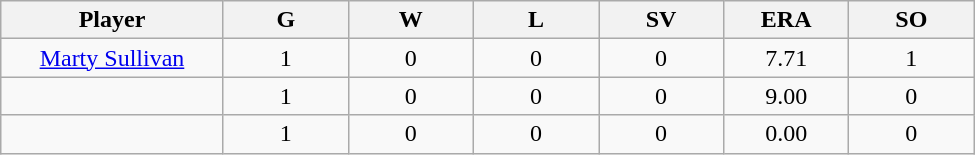<table class="wikitable sortable">
<tr>
<th bgcolor="#DDDDFF" width="16%">Player</th>
<th bgcolor="#DDDDFF" width="9%">G</th>
<th bgcolor="#DDDDFF" width="9%">W</th>
<th bgcolor="#DDDDFF" width="9%">L</th>
<th bgcolor="#DDDDFF" width="9%">SV</th>
<th bgcolor="#DDDDFF" width="9%">ERA</th>
<th bgcolor="#DDDDFF" width="9%">SO</th>
</tr>
<tr align="center">
<td><a href='#'>Marty Sullivan</a></td>
<td>1</td>
<td>0</td>
<td>0</td>
<td>0</td>
<td>7.71</td>
<td>1</td>
</tr>
<tr align="center">
<td></td>
<td>1</td>
<td>0</td>
<td>0</td>
<td>0</td>
<td>9.00</td>
<td>0</td>
</tr>
<tr align="center">
<td></td>
<td>1</td>
<td>0</td>
<td>0</td>
<td>0</td>
<td>0.00</td>
<td>0</td>
</tr>
</table>
